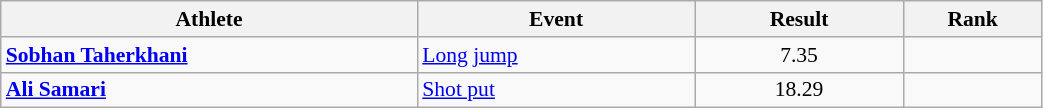<table class="wikitable" width="55%" style="text-align:center; font-size:90%">
<tr>
<th width="30%">Athlete</th>
<th width="20%">Event</th>
<th width="15%">Result</th>
<th width="10%">Rank</th>
</tr>
<tr>
<td align=left><strong><a href='#'>Sobhan Taherkhani</a></strong></td>
<td align=left><a href='#'>Long jump</a></td>
<td>7.35</td>
<td></td>
</tr>
<tr>
<td align=left><strong><a href='#'>Ali Samari</a></strong></td>
<td align=left><a href='#'>Shot put</a></td>
<td>18.29</td>
<td></td>
</tr>
</table>
